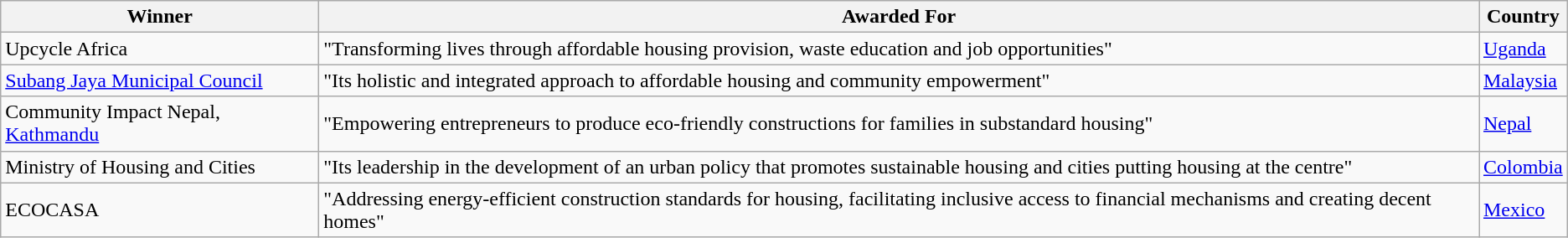<table class="wikitable">
<tr>
<th>Winner</th>
<th>Awarded For</th>
<th>Country</th>
</tr>
<tr>
<td>Upcycle Africa</td>
<td>"Transforming lives through affordable housing provision, waste education and job opportunities"</td>
<td><a href='#'>Uganda</a></td>
</tr>
<tr>
<td><a href='#'>Subang Jaya Municipal Council</a></td>
<td>"Its holistic and integrated approach to affordable housing and community empowerment"</td>
<td><a href='#'>Malaysia</a></td>
</tr>
<tr>
<td>Community Impact Nepal, <a href='#'>Kathmandu</a></td>
<td>"Empowering entrepreneurs to produce eco-friendly constructions for families in substandard housing"</td>
<td><a href='#'>Nepal</a></td>
</tr>
<tr>
<td>Ministry of Housing and Cities</td>
<td>"Its leadership in the development of an urban policy that promotes sustainable housing and cities putting housing at the centre"</td>
<td><a href='#'>Colombia</a></td>
</tr>
<tr>
<td>ECOCASA</td>
<td>"Addressing energy-efficient construction standards for housing, facilitating inclusive access to financial mechanisms and creating decent homes"</td>
<td><a href='#'>Mexico</a></td>
</tr>
</table>
